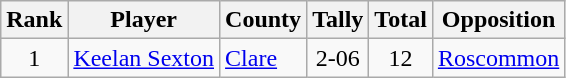<table class="wikitable">
<tr>
<th>Rank</th>
<th>Player</th>
<th>County</th>
<th class="unsortable">Tally</th>
<th>Total</th>
<th>Opposition</th>
</tr>
<tr>
<td rowspan=1 align=center>1</td>
<td><a href='#'>Keelan Sexton</a></td>
<td> <a href='#'>Clare</a></td>
<td align=center>2-06</td>
<td align=center>12</td>
<td> <a href='#'>Roscommon</a></td>
</tr>
</table>
